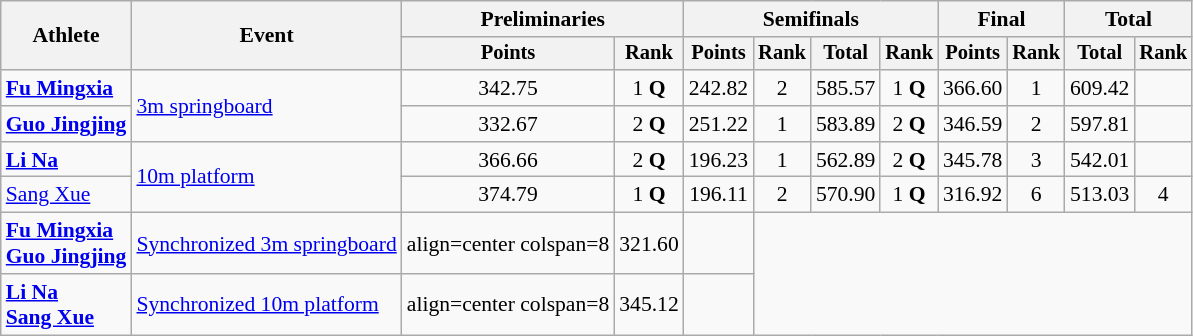<table class=wikitable style="font-size:90%">
<tr>
<th rowspan="2">Athlete</th>
<th rowspan="2">Event</th>
<th colspan="2">Preliminaries</th>
<th colspan="4">Semifinals</th>
<th colspan="2">Final</th>
<th colspan="2">Total</th>
</tr>
<tr style="font-size:95%">
<th>Points</th>
<th>Rank</th>
<th>Points</th>
<th>Rank</th>
<th>Total</th>
<th>Rank</th>
<th>Points</th>
<th>Rank</th>
<th>Total</th>
<th>Rank</th>
</tr>
<tr>
<td align=left><strong><a href='#'>Fu Mingxia</a></strong></td>
<td align=left rowspan=2><a href='#'>3m springboard</a></td>
<td align=center>342.75</td>
<td align=center>1 <strong>Q</strong></td>
<td align=center>242.82</td>
<td align=center>2</td>
<td align=center>585.57</td>
<td align=center>1 <strong>Q</strong></td>
<td align=center>366.60</td>
<td align=center>1</td>
<td align=center>609.42</td>
<td align=center></td>
</tr>
<tr>
<td align=left><strong><a href='#'>Guo Jingjing</a></strong></td>
<td align=center>332.67</td>
<td align=center>2 <strong>Q</strong></td>
<td align=center>251.22</td>
<td align=center>1</td>
<td align=center>583.89</td>
<td align=center>2 <strong>Q</strong></td>
<td align=center>346.59</td>
<td align=center>2</td>
<td align=center>597.81</td>
<td align=center></td>
</tr>
<tr>
<td align=left><strong><a href='#'>Li Na</a></strong></td>
<td align=left rowspan=2><a href='#'>10m platform</a></td>
<td align=center>366.66</td>
<td align=center>2 <strong>Q</strong></td>
<td align=center>196.23</td>
<td align=center>1</td>
<td align=center>562.89</td>
<td align=center>2 <strong>Q</strong></td>
<td align=center>345.78</td>
<td align=center>3</td>
<td align=center>542.01</td>
<td align=center></td>
</tr>
<tr>
<td align=left><a href='#'>Sang Xue</a></td>
<td align=center>374.79</td>
<td align=center>1 <strong>Q</strong></td>
<td align=center>196.11</td>
<td align=center>2</td>
<td align=center>570.90</td>
<td align=center>1 <strong>Q</strong></td>
<td align=center>316.92</td>
<td align=center>6</td>
<td align=center>513.03</td>
<td align=center>4</td>
</tr>
<tr>
<td align=left><strong><a href='#'>Fu Mingxia</a></strong><br> <strong><a href='#'>Guo Jingjing</a></strong></td>
<td align=left><a href='#'>Synchronized 3m springboard</a></td>
<td>align=center colspan=8 </td>
<td align=center>321.60</td>
<td align=center></td>
</tr>
<tr>
<td align=left><strong><a href='#'>Li Na</a></strong><br> <strong><a href='#'>Sang Xue</a></strong></td>
<td align=left><a href='#'>Synchronized 10m platform</a></td>
<td>align=center colspan=8 </td>
<td align=center>345.12</td>
<td align=center></td>
</tr>
</table>
